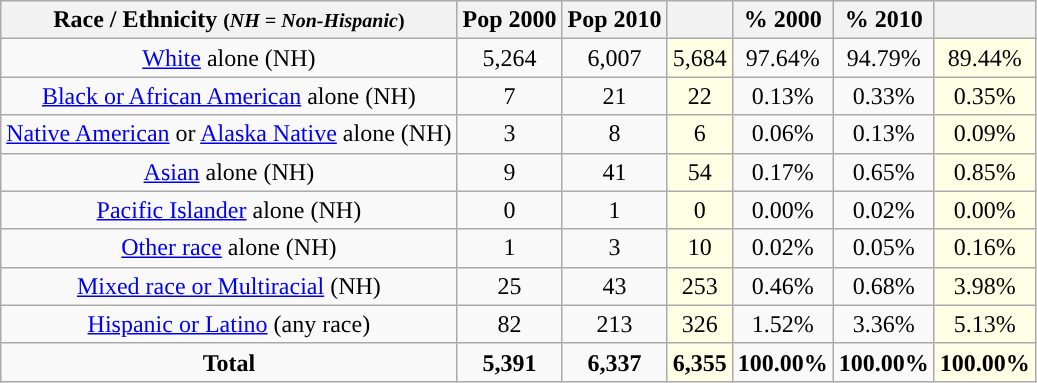<table class="wikitable" style="text-align:center;">
<tr>
<th>Race / Ethnicity <small>(<em>NH = Non-Hispanic</em>)</small></th>
<th>Pop 2000</th>
<th>Pop 2010</th>
<th></th>
<th>% 2000</th>
<th>% 2010</th>
<th></th>
</tr>
<tr>
<td><a href='#'>White</a> alone (NH)</td>
<td>5,264</td>
<td>6,007</td>
<td style='background: #ffffe6;'>5,684</td>
<td>97.64%</td>
<td>94.79%</td>
<td style='background: #ffffe6;'>89.44%</td>
</tr>
<tr>
<td><a href='#'>Black or African American</a> alone (NH)</td>
<td>7</td>
<td>21</td>
<td style='background: #ffffe6;'>22</td>
<td>0.13%</td>
<td>0.33%</td>
<td style='background: #ffffe6;'>0.35%</td>
</tr>
<tr>
<td><a href='#'>Native American</a> or <a href='#'>Alaska Native</a> alone (NH)</td>
<td>3</td>
<td>8</td>
<td style='background: #ffffe6;'>6</td>
<td>0.06%</td>
<td>0.13%</td>
<td style='background: #ffffe6;'>0.09%</td>
</tr>
<tr>
<td><a href='#'>Asian</a> alone (NH)</td>
<td>9</td>
<td>41</td>
<td style='background: #ffffe6;'>54</td>
<td>0.17%</td>
<td>0.65%</td>
<td style='background: #ffffe6;'>0.85%</td>
</tr>
<tr>
<td><a href='#'>Pacific Islander</a> alone (NH)</td>
<td>0</td>
<td>1</td>
<td style='background: #ffffe6;'>0</td>
<td>0.00%</td>
<td>0.02%</td>
<td style='background: #ffffe6;'>0.00%</td>
</tr>
<tr>
<td><a href='#'>Other race</a> alone (NH)</td>
<td>1</td>
<td>3</td>
<td style='background: #ffffe6;'>10</td>
<td>0.02%</td>
<td>0.05%</td>
<td style='background: #ffffe6;'>0.16%</td>
</tr>
<tr>
<td><a href='#'>Mixed race or Multiracial</a> (NH)</td>
<td>25</td>
<td>43</td>
<td style='background: #ffffe6;'>253</td>
<td>0.46%</td>
<td>0.68%</td>
<td style='background: #ffffe6;'>3.98%</td>
</tr>
<tr>
<td><a href='#'>Hispanic or Latino</a> (any race)</td>
<td>82</td>
<td>213</td>
<td style='background: #ffffe6;'>326</td>
<td>1.52%</td>
<td>3.36%</td>
<td style='background: #ffffe6;'>5.13%</td>
</tr>
<tr>
<td><strong>Total</strong></td>
<td><strong>5,391</strong></td>
<td><strong>6,337</strong></td>
<td style='background: #ffffe6;'><strong>6,355</strong></td>
<td><strong>100.00%</strong></td>
<td><strong>100.00%</strong></td>
<td style='background: #ffffe6;'><strong>100.00%</strong></td>
</tr>
</table>
